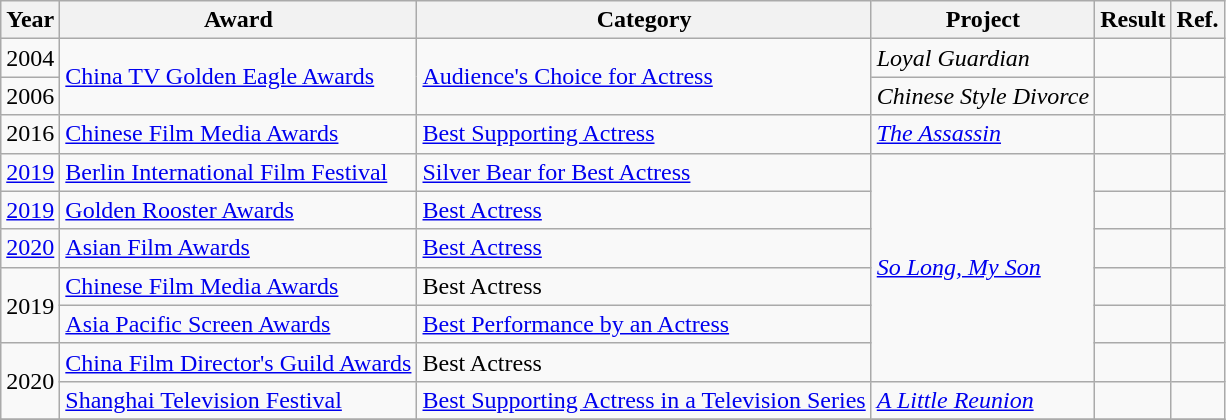<table class="wikitable">
<tr>
<th>Year</th>
<th>Award</th>
<th>Category</th>
<th>Project</th>
<th>Result</th>
<th>Ref.</th>
</tr>
<tr>
<td>2004</td>
<td rowspan=2><a href='#'>China TV Golden Eagle Awards</a></td>
<td rowspan=2><a href='#'>Audience's Choice for Actress</a></td>
<td><em>Loyal Guardian</em></td>
<td></td>
<td></td>
</tr>
<tr>
<td>2006</td>
<td><em>Chinese Style Divorce</em></td>
<td></td>
<td></td>
</tr>
<tr>
<td>2016</td>
<td><a href='#'>Chinese Film Media Awards</a></td>
<td><a href='#'>Best Supporting Actress</a></td>
<td><em><a href='#'>The Assassin</a></em></td>
<td></td>
<td></td>
</tr>
<tr>
<td><a href='#'>2019</a></td>
<td><a href='#'>Berlin International Film Festival</a></td>
<td><a href='#'>Silver Bear for Best Actress</a></td>
<td rowspan=6><em><a href='#'>So Long, My Son</a></em></td>
<td></td>
<td></td>
</tr>
<tr>
<td><a href='#'>2019</a></td>
<td><a href='#'>Golden Rooster Awards</a></td>
<td><a href='#'>Best Actress</a></td>
<td></td>
<td></td>
</tr>
<tr>
<td><a href='#'>2020</a></td>
<td><a href='#'>Asian Film Awards</a></td>
<td><a href='#'>Best Actress</a></td>
<td></td>
<td></td>
</tr>
<tr>
<td rowspan=2>2019</td>
<td><a href='#'>Chinese Film Media Awards</a></td>
<td>Best Actress</td>
<td></td>
<td></td>
</tr>
<tr>
<td><a href='#'>Asia Pacific Screen Awards</a></td>
<td><a href='#'>Best Performance by an Actress</a></td>
<td></td>
<td></td>
</tr>
<tr>
<td rowspan=2>2020</td>
<td><a href='#'>China Film Director's Guild Awards</a></td>
<td>Best Actress</td>
<td></td>
<td></td>
</tr>
<tr>
<td><a href='#'>Shanghai Television Festival</a></td>
<td><a href='#'>Best Supporting Actress in a Television Series</a></td>
<td><em><a href='#'>A Little Reunion</a></em></td>
<td></td>
<td></td>
</tr>
<tr>
</tr>
</table>
